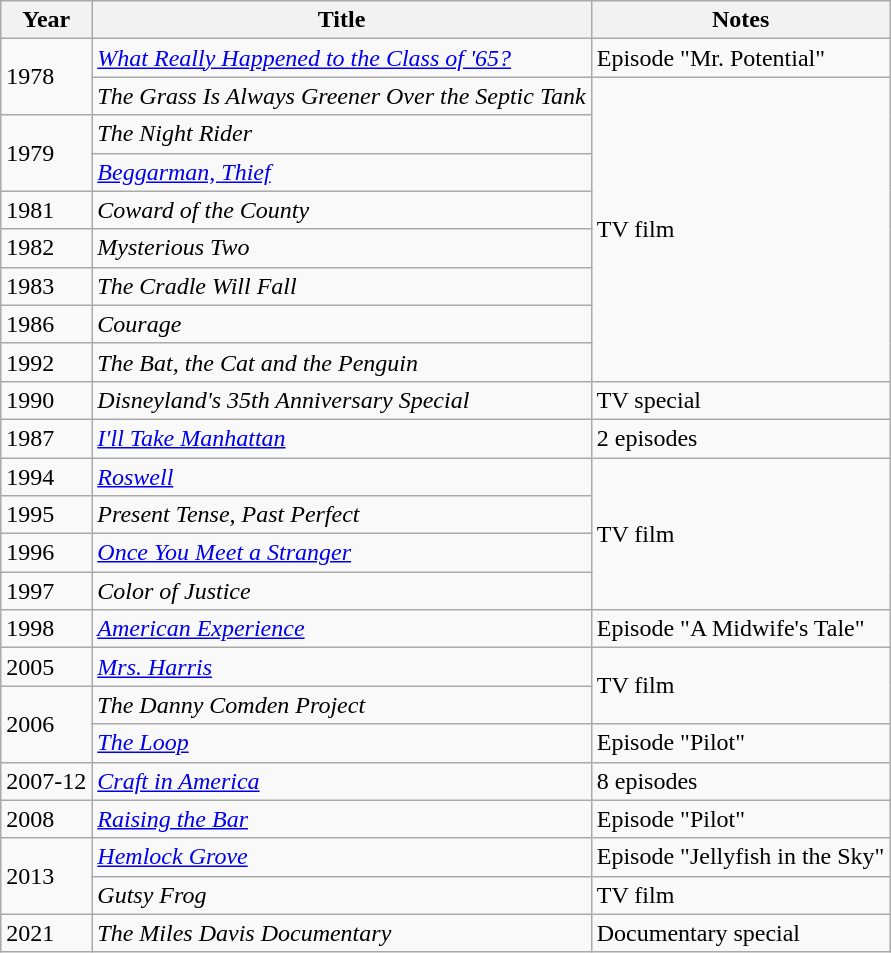<table class="wikitable">
<tr>
<th>Year</th>
<th>Title</th>
<th>Notes</th>
</tr>
<tr>
<td rowspan="2">1978</td>
<td><em><a href='#'>What Really Happened to the Class of '65?</a></em></td>
<td>Episode "Mr. Potential"</td>
</tr>
<tr>
<td><em>The Grass Is Always Greener Over the Septic Tank</em></td>
<td rowspan="8">TV film</td>
</tr>
<tr>
<td rowspan="2">1979</td>
<td><em>The Night Rider</em></td>
</tr>
<tr>
<td><em><a href='#'>Beggarman, Thief</a></em></td>
</tr>
<tr>
<td>1981</td>
<td><em>Coward of the County</em></td>
</tr>
<tr>
<td>1982</td>
<td><em>Mysterious Two</em></td>
</tr>
<tr>
<td>1983</td>
<td><em>The Cradle Will Fall</em></td>
</tr>
<tr>
<td>1986</td>
<td><em>Courage</em></td>
</tr>
<tr>
<td>1992</td>
<td><em>The Bat, the Cat and the Penguin</em></td>
</tr>
<tr>
<td>1990</td>
<td><em>Disneyland's 35th Anniversary Special</em></td>
<td>TV special</td>
</tr>
<tr>
<td>1987</td>
<td><em><a href='#'>I'll Take Manhattan</a></em></td>
<td>2 episodes</td>
</tr>
<tr>
<td>1994</td>
<td><em><a href='#'>Roswell</a></em></td>
<td rowspan="4">TV film</td>
</tr>
<tr>
<td>1995</td>
<td><em>Present Tense, Past Perfect</em></td>
</tr>
<tr>
<td>1996</td>
<td><em><a href='#'>Once You Meet a Stranger</a></em></td>
</tr>
<tr>
<td>1997</td>
<td><em>Color of Justice</em></td>
</tr>
<tr>
<td>1998</td>
<td><em><a href='#'>American Experience</a></em></td>
<td>Episode "A Midwife's Tale"</td>
</tr>
<tr>
<td>2005</td>
<td><em><a href='#'>Mrs. Harris</a></em></td>
<td rowspan="2">TV film</td>
</tr>
<tr>
<td rowspan="2">2006</td>
<td><em>The Danny Comden Project</em></td>
</tr>
<tr>
<td><em><a href='#'>The Loop</a></em></td>
<td>Episode "Pilot"</td>
</tr>
<tr>
<td>2007-12</td>
<td><em><a href='#'>Craft in America</a></em></td>
<td>8 episodes</td>
</tr>
<tr>
<td>2008</td>
<td><em><a href='#'>Raising the Bar</a></em></td>
<td>Episode "Pilot"</td>
</tr>
<tr>
<td rowspan="2">2013</td>
<td><em><a href='#'>Hemlock Grove</a></em></td>
<td>Episode "Jellyfish in the Sky"</td>
</tr>
<tr>
<td><em>Gutsy Frog</em></td>
<td>TV film</td>
</tr>
<tr>
<td>2021</td>
<td><em>The Miles Davis Documentary</em></td>
<td>Documentary special</td>
</tr>
</table>
